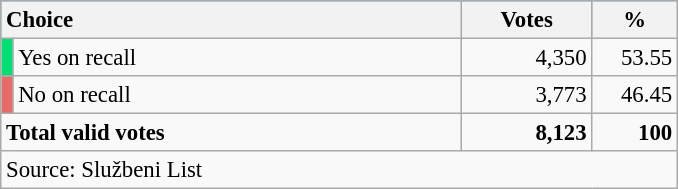<table class="wikitable" style="text-align:right;margin-right:1em; font-size:95%">
<tr style="background:#09a8ff; text-align:center;">
<th colspan="2" style="text-align:left; width:300px;">Choice</th>
<th style="width:80px;">Votes</th>
<th style="width:50px;">%</th>
</tr>
<tr>
<td style="background: rgb(1, 223, 116); width:1px"></td>
<td style="text-align:left;">Yes on recall</td>
<td>4,350</td>
<td>53.55</td>
</tr>
<tr>
<td style="background: rgb(233, 107, 103);"></td>
<td style="text-align:left;">No on recall</td>
<td>3,773</td>
<td>46.45</td>
</tr>
<tr>
<td style="text-align:left;" colspan="2"><strong>Total valid votes</strong></td>
<td><strong>8,123</strong></td>
<td><strong>100</strong></td>
</tr>
<tr>
<td colspan=4 style="text-align:left;">Source: Službeni List </td>
</tr>
</table>
